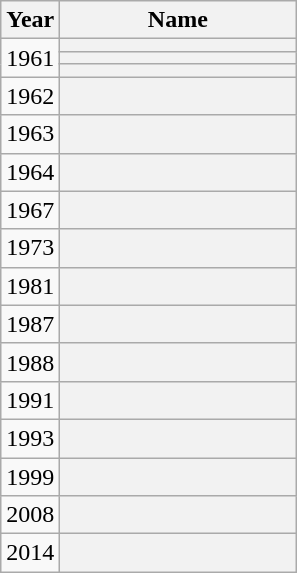<table class="wikitable sortable plainrowheaders">
<tr>
<th scope="col">Year</th>
<th scope="col" width=150>Name</th>
</tr>
<tr>
<td rowspan="3">1961</td>
<th scope="row"></th>
</tr>
<tr>
<th scope="row"></th>
</tr>
<tr>
<th scope="row"></th>
</tr>
<tr>
<td>1962</td>
<th scope="row"></th>
</tr>
<tr>
<td>1963</td>
<th scope="row"></th>
</tr>
<tr>
<td>1964</td>
<th scope="row"></th>
</tr>
<tr>
<td>1967</td>
<th scope="row"></th>
</tr>
<tr>
<td>1973</td>
<th scope="row"></th>
</tr>
<tr>
<td>1981</td>
<th scope="row"></th>
</tr>
<tr>
<td>1987</td>
<th scope="row"></th>
</tr>
<tr>
<td>1988</td>
<th scope="row"></th>
</tr>
<tr>
<td>1991</td>
<th scope="row"></th>
</tr>
<tr>
<td>1993</td>
<th scope="row"></th>
</tr>
<tr>
<td>1999</td>
<th scope="row"></th>
</tr>
<tr>
<td>2008</td>
<th scope="row"></th>
</tr>
<tr>
<td>2014</td>
<th scope="row"></th>
</tr>
</table>
